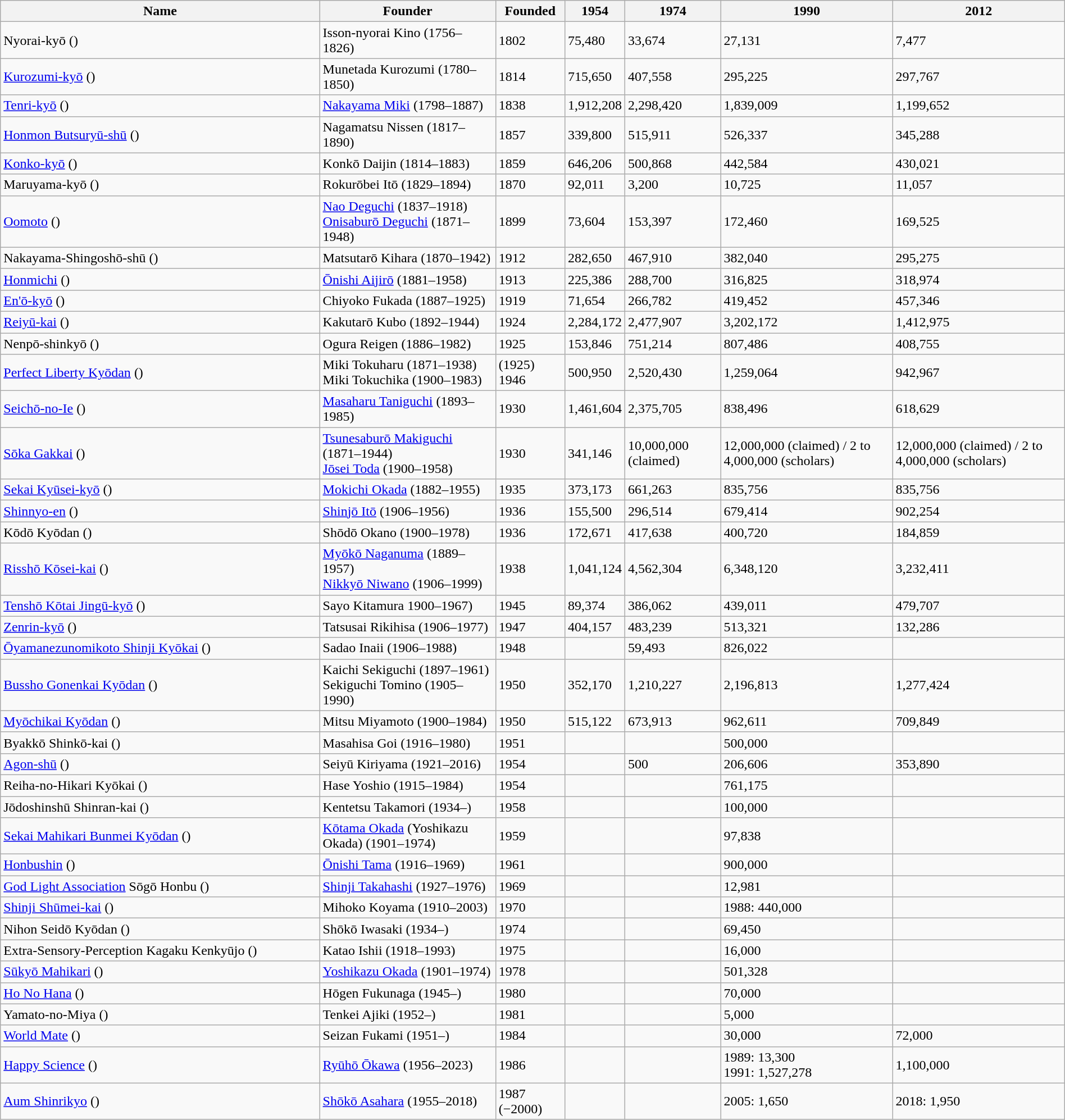<table class="wikitable sortable" width="100%">
<tr>
<th width="30%">Name</th>
<th>Founder</th>
<th>Founded</th>
<th>1954</th>
<th>1974</th>
<th>1990</th>
<th>2012</th>
</tr>
<tr>
<td>Nyorai-kyō ()</td>
<td>Isson-nyorai Kino (1756–1826)</td>
<td>1802</td>
<td>75,480</td>
<td>33,674</td>
<td>27,131</td>
<td>7,477</td>
</tr>
<tr>
<td><a href='#'>Kurozumi-kyō</a> ()</td>
<td>Munetada Kurozumi (1780–1850)</td>
<td>1814</td>
<td>715,650</td>
<td>407,558</td>
<td>295,225</td>
<td>297,767</td>
</tr>
<tr>
<td><a href='#'>Tenri-kyō</a> ()</td>
<td><a href='#'>Nakayama Miki</a> (1798–1887)</td>
<td>1838</td>
<td>1,912,208</td>
<td>2,298,420</td>
<td>1,839,009</td>
<td>1,199,652</td>
</tr>
<tr>
<td><a href='#'>Honmon Butsuryū-shū</a> ()</td>
<td>Nagamatsu Nissen (1817–1890)</td>
<td>1857</td>
<td>339,800</td>
<td>515,911</td>
<td>526,337</td>
<td>345,288</td>
</tr>
<tr>
<td><a href='#'>Konko-kyō</a> ()</td>
<td>Konkō Daijin (1814–1883)</td>
<td>1859</td>
<td>646,206</td>
<td>500,868</td>
<td>442,584</td>
<td>430,021</td>
</tr>
<tr>
<td>Maruyama-kyō ()</td>
<td>Rokurōbei Itō (1829–1894)</td>
<td>1870</td>
<td>92,011</td>
<td>3,200</td>
<td>10,725</td>
<td>11,057</td>
</tr>
<tr>
<td><a href='#'>Oomoto</a> ()</td>
<td><a href='#'>Nao Deguchi</a> (1837–1918)<br><a href='#'>Onisaburō Deguchi</a> (1871–1948)</td>
<td>1899</td>
<td>73,604</td>
<td>153,397</td>
<td>172,460</td>
<td>169,525</td>
</tr>
<tr>
<td>Nakayama-Shingoshō-shū ()</td>
<td>Matsutarō Kihara (1870–1942)</td>
<td>1912</td>
<td>282,650</td>
<td>467,910</td>
<td>382,040</td>
<td>295,275</td>
</tr>
<tr>
<td><a href='#'>Honmichi</a> ()</td>
<td><a href='#'>Ōnishi Aijirō</a> (1881–1958)</td>
<td>1913</td>
<td>225,386</td>
<td>288,700</td>
<td>316,825</td>
<td>318,974</td>
</tr>
<tr>
<td><a href='#'>En'ō-kyō</a> ()</td>
<td>Chiyoko Fukada (1887–1925)</td>
<td>1919</td>
<td>71,654</td>
<td>266,782</td>
<td>419,452</td>
<td>457,346</td>
</tr>
<tr>
<td><a href='#'>Reiyū-kai</a> ()</td>
<td>Kakutarō Kubo (1892–1944)</td>
<td>1924</td>
<td>2,284,172</td>
<td>2,477,907</td>
<td>3,202,172</td>
<td>1,412,975</td>
</tr>
<tr>
<td>Nenpō-shinkyō ()</td>
<td>Ogura Reigen (1886–1982)</td>
<td>1925</td>
<td>153,846</td>
<td>751,214</td>
<td>807,486</td>
<td>408,755</td>
</tr>
<tr>
<td><a href='#'>Perfect Liberty Kyōdan</a> ()</td>
<td>Miki Tokuharu (1871–1938)<br>Miki Tokuchika (1900–1983)</td>
<td>(1925)<br>1946</td>
<td>500,950</td>
<td>2,520,430</td>
<td>1,259,064</td>
<td>942,967</td>
</tr>
<tr>
<td><a href='#'>Seichō-no-Ie</a> ()</td>
<td><a href='#'>Masaharu Taniguchi</a> (1893–1985)</td>
<td>1930</td>
<td>1,461,604</td>
<td>2,375,705</td>
<td>838,496</td>
<td>618,629</td>
</tr>
<tr>
<td><a href='#'>Sōka Gakkai</a> ()</td>
<td><a href='#'>Tsunesaburō Makiguchi</a> (1871–1944)<br><a href='#'>Jōsei Toda</a> (1900–1958)</td>
<td>1930</td>
<td>341,146</td>
<td>10,000,000 (claimed)</td>
<td>12,000,000 (claimed) / 2 to 4,000,000 (scholars)</td>
<td>12,000,000 (claimed) / 2 to 4,000,000 (scholars)</td>
</tr>
<tr>
<td><a href='#'>Sekai Kyūsei-kyō</a> ()</td>
<td><a href='#'>Mokichi Okada</a> (1882–1955)</td>
<td>1935</td>
<td>373,173</td>
<td>661,263</td>
<td>835,756</td>
<td>835,756</td>
</tr>
<tr>
<td><a href='#'>Shinnyo-en</a> ()</td>
<td><a href='#'>Shinjō Itō</a> (1906–1956)</td>
<td>1936</td>
<td>155,500</td>
<td>296,514</td>
<td>679,414</td>
<td>902,254</td>
</tr>
<tr>
<td>Kōdō Kyōdan ()</td>
<td>Shōdō Okano (1900–1978)</td>
<td>1936</td>
<td>172,671</td>
<td>417,638</td>
<td>400,720</td>
<td>184,859</td>
</tr>
<tr>
<td><a href='#'>Risshō Kōsei-kai</a> ()</td>
<td><a href='#'>Myōkō Naganuma</a> (1889–1957)<br><a href='#'>Nikkyō Niwano</a> (1906–1999)</td>
<td>1938</td>
<td>1,041,124</td>
<td>4,562,304</td>
<td>6,348,120</td>
<td>3,232,411</td>
</tr>
<tr>
<td><a href='#'>Tenshō Kōtai Jingū-kyō</a> ()</td>
<td>Sayo Kitamura 1900–1967)</td>
<td>1945</td>
<td>89,374</td>
<td>386,062</td>
<td>439,011</td>
<td>479,707</td>
</tr>
<tr>
<td><a href='#'>Zenrin-kyō</a> ()</td>
<td>Tatsusai Rikihisa (1906–1977)</td>
<td>1947</td>
<td>404,157</td>
<td>483,239</td>
<td>513,321</td>
<td>132,286</td>
</tr>
<tr>
<td><a href='#'>Ōyamanezunomikoto Shinji Kyōkai</a> ()</td>
<td>Sadao Inaii (1906–1988)</td>
<td>1948</td>
<td></td>
<td>59,493</td>
<td>826,022</td>
<td></td>
</tr>
<tr>
<td><a href='#'>Bussho Gonenkai Kyōdan</a> ()</td>
<td>Kaichi Sekiguchi (1897–1961)<br>Sekiguchi Tomino (1905–1990)</td>
<td>1950</td>
<td>352,170</td>
<td>1,210,227</td>
<td>2,196,813</td>
<td>1,277,424</td>
</tr>
<tr>
<td><a href='#'>Myōchikai Kyōdan</a> ()</td>
<td>Mitsu Miyamoto (1900–1984)</td>
<td>1950</td>
<td>515,122</td>
<td>673,913</td>
<td>962,611</td>
<td>709,849</td>
</tr>
<tr>
<td>Byakkō Shinkō-kai ()</td>
<td>Masahisa Goi (1916–1980)</td>
<td>1951</td>
<td></td>
<td></td>
<td>500,000</td>
<td></td>
</tr>
<tr>
<td><a href='#'>Agon-shū</a> ()</td>
<td>Seiyū Kiriyama (1921–2016)</td>
<td>1954</td>
<td></td>
<td>500</td>
<td>206,606</td>
<td>353,890</td>
</tr>
<tr>
<td>Reiha-no-Hikari Kyōkai ()</td>
<td>Hase Yoshio (1915–1984)</td>
<td>1954</td>
<td></td>
<td></td>
<td>761,175</td>
<td></td>
</tr>
<tr>
<td>Jōdoshinshū Shinran-kai ()</td>
<td>Kentetsu Takamori (1934–)</td>
<td>1958</td>
<td></td>
<td></td>
<td>100,000</td>
<td></td>
</tr>
<tr>
<td><a href='#'>Sekai Mahikari Bunmei Kyōdan</a> ()</td>
<td><a href='#'>Kōtama Okada</a> (Yoshikazu Okada) (1901–1974)</td>
<td>1959</td>
<td></td>
<td></td>
<td>97,838</td>
<td></td>
</tr>
<tr>
<td><a href='#'>Honbushin</a> ()</td>
<td><a href='#'>Ōnishi Tama</a> (1916–1969)</td>
<td>1961</td>
<td></td>
<td></td>
<td>900,000</td>
<td></td>
</tr>
<tr>
<td><a href='#'>God Light Association</a> Sōgō Honbu ()</td>
<td><a href='#'>Shinji Takahashi</a> (1927–1976)</td>
<td>1969</td>
<td></td>
<td></td>
<td>12,981</td>
<td></td>
</tr>
<tr>
<td><a href='#'>Shinji Shūmei-kai</a> ()</td>
<td>Mihoko Koyama (1910–2003)</td>
<td>1970</td>
<td></td>
<td></td>
<td>1988: 440,000</td>
<td></td>
</tr>
<tr>
<td>Nihon Seidō Kyōdan ()</td>
<td>Shōkō Iwasaki (1934–)</td>
<td>1974</td>
<td></td>
<td></td>
<td>69,450</td>
<td></td>
</tr>
<tr>
<td>Extra-Sensory-Perception Kagaku Kenkyūjo ()</td>
<td>Katao Ishii (1918–1993)</td>
<td>1975</td>
<td></td>
<td></td>
<td>16,000</td>
<td></td>
</tr>
<tr>
<td><a href='#'>Sūkyō Mahikari</a> ()</td>
<td><a href='#'>Yoshikazu Okada</a> (1901–1974)</td>
<td>1978</td>
<td></td>
<td></td>
<td>501,328</td>
<td></td>
</tr>
<tr>
<td><a href='#'>Ho No Hana</a> ()</td>
<td>Hōgen Fukunaga (1945–)</td>
<td>1980</td>
<td></td>
<td></td>
<td>70,000</td>
<td></td>
</tr>
<tr>
<td>Yamato-no-Miya ()</td>
<td>Tenkei Ajiki (1952–)</td>
<td>1981</td>
<td></td>
<td></td>
<td>5,000</td>
<td></td>
</tr>
<tr>
<td><a href='#'>World Mate</a> ()</td>
<td>Seizan Fukami (1951–)</td>
<td>1984</td>
<td></td>
<td></td>
<td>30,000</td>
<td>72,000</td>
</tr>
<tr>
<td><a href='#'>Happy Science</a> ()</td>
<td><a href='#'>Ryūhō Ōkawa</a> (1956–2023)</td>
<td>1986</td>
<td></td>
<td></td>
<td>1989: 13,300<br>1991: 1,527,278</td>
<td>1,100,000</td>
</tr>
<tr>
<td><a href='#'>Aum Shinrikyo</a> ()</td>
<td><a href='#'>Shōkō Asahara</a> (1955–2018)</td>
<td>1987 (−2000)</td>
<td></td>
<td></td>
<td>2005: 1,650</td>
<td>2018: 1,950</td>
</tr>
</table>
